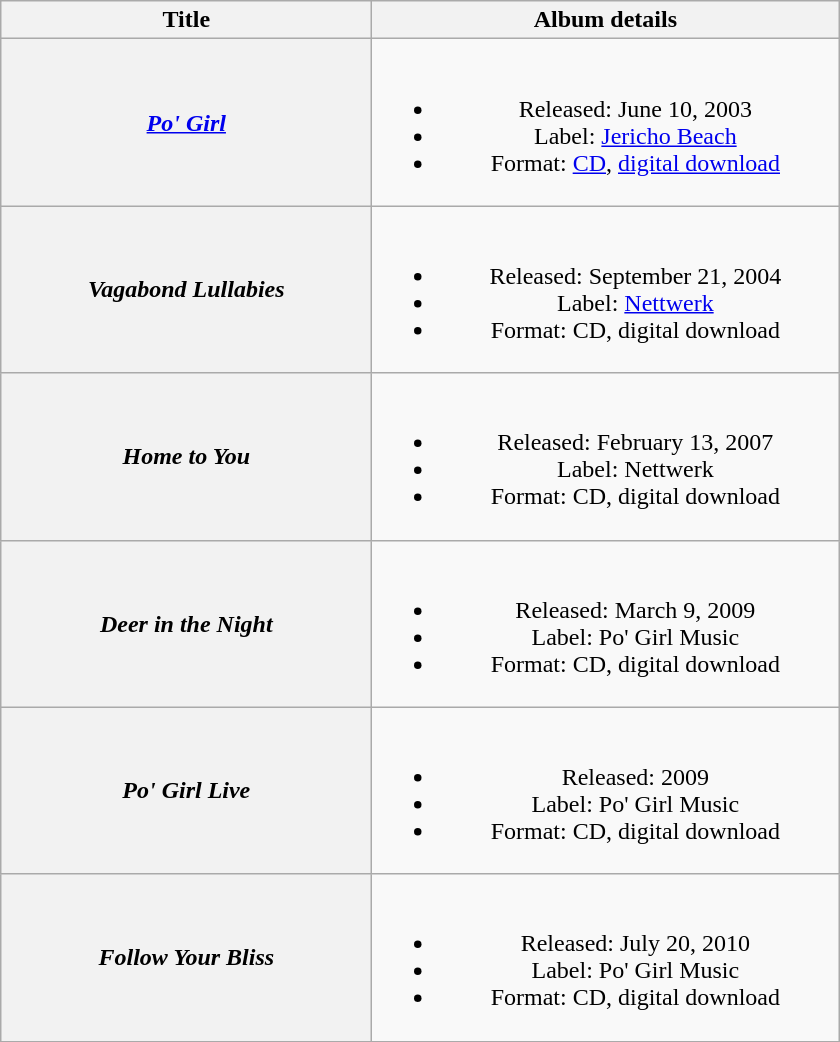<table class="wikitable plainrowheaders" style="text-align:center">
<tr>
<th scope="col" style="width:15em;">Title</th>
<th scope="col" style="width:19em;">Album details</th>
</tr>
<tr>
<th scope="row"><em><a href='#'>Po' Girl</a></em></th>
<td><br><ul><li>Released: June 10, 2003</li><li>Label: <a href='#'>Jericho Beach</a></li><li>Format: <a href='#'>CD</a>, <a href='#'>digital download</a></li></ul></td>
</tr>
<tr>
<th scope="row"><em>Vagabond Lullabies</em></th>
<td><br><ul><li>Released: September 21, 2004</li><li>Label: <a href='#'>Nettwerk</a></li><li>Format: CD, digital download</li></ul></td>
</tr>
<tr>
<th scope="row"><em>Home to You</em></th>
<td><br><ul><li>Released: February 13, 2007</li><li>Label: Nettwerk</li><li>Format: CD, digital download</li></ul></td>
</tr>
<tr>
<th scope="row"><em>Deer in the Night</em></th>
<td><br><ul><li>Released: March 9, 2009</li><li>Label: Po' Girl Music</li><li>Format: CD, digital download</li></ul></td>
</tr>
<tr>
<th scope="row"><em>Po' Girl Live</em></th>
<td><br><ul><li>Released: 2009</li><li>Label: Po' Girl Music</li><li>Format: CD, digital download</li></ul></td>
</tr>
<tr>
<th scope="row"><em>Follow Your Bliss</em></th>
<td><br><ul><li>Released: July 20, 2010</li><li>Label: Po' Girl Music</li><li>Format: CD, digital download</li></ul></td>
</tr>
</table>
